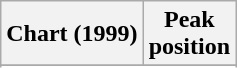<table class="wikitable sortable plainrowheaders" style="text-align:center">
<tr>
<th scope="col">Chart (1999)</th>
<th scope="col">Peak<br> position</th>
</tr>
<tr>
</tr>
<tr>
</tr>
<tr>
</tr>
<tr>
</tr>
<tr>
</tr>
</table>
